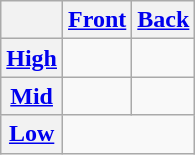<table class="wikitable" style="text-align: center;">
<tr>
<th></th>
<th><a href='#'>Front</a></th>
<th><a href='#'>Back</a></th>
</tr>
<tr>
<th><a href='#'>High</a></th>
<td> </td>
<td> </td>
</tr>
<tr>
<th><a href='#'>Mid</a></th>
<td> </td>
<td> </td>
</tr>
<tr>
<th><a href='#'>Low</a></th>
<td colspan="2"> </td>
</tr>
</table>
